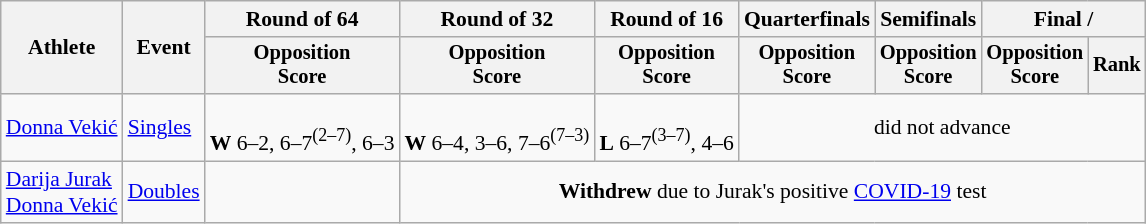<table class=wikitable style="font-size:90%">
<tr>
<th rowspan="2">Athlete</th>
<th rowspan="2">Event</th>
<th>Round of 64</th>
<th>Round of 32</th>
<th>Round of 16</th>
<th>Quarterfinals</th>
<th>Semifinals</th>
<th colspan=2>Final / </th>
</tr>
<tr style="font-size:95%">
<th>Opposition<br>Score</th>
<th>Opposition<br>Score</th>
<th>Opposition<br>Score</th>
<th>Opposition<br>Score</th>
<th>Opposition<br>Score</th>
<th>Opposition<br>Score</th>
<th>Rank</th>
</tr>
<tr align=center>
<td align=left><a href='#'>Donna Vekić</a></td>
<td align=left><a href='#'>Singles</a></td>
<td><br><strong>W</strong> 6–2, 6–7<sup>(2–7)</sup>, 6–3</td>
<td><br><strong>W</strong> 6–4, 3–6, 7–6<sup>(7–3)</sup></td>
<td><br><strong>L</strong> 6–7<sup>(3–7)</sup>, 4–6</td>
<td colspan=4>did not advance</td>
</tr>
<tr align=center>
<td align=left><a href='#'>Darija Jurak</a><br><a href='#'>Donna Vekić</a></td>
<td align=left><a href='#'>Doubles</a></td>
<td></td>
<td colspan=6><strong>Withdrew</strong> due to Jurak's positive <a href='#'>COVID-19</a> test</td>
</tr>
</table>
